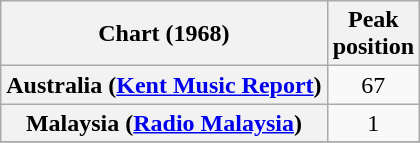<table class="wikitable sortable plainrowheaders" style="text-align:center">
<tr>
<th>Chart (1968)</th>
<th>Peak<br>position</th>
</tr>
<tr>
<th scope="row">Australia (<a href='#'>Kent Music Report</a>)</th>
<td>67</td>
</tr>
<tr>
<th scope="row">Malaysia (<a href='#'>Radio Malaysia</a>)</th>
<td>1</td>
</tr>
<tr>
</tr>
</table>
